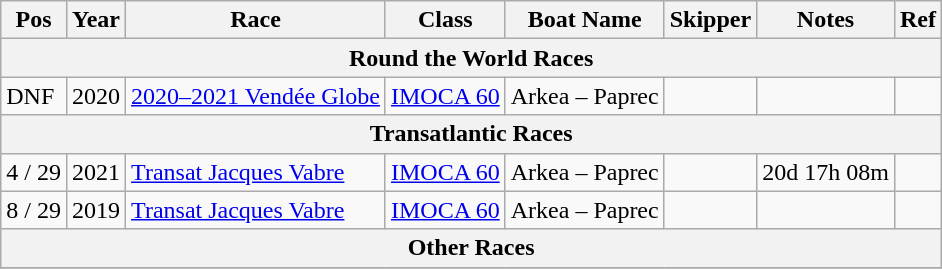<table class="wikitable sortable">
<tr>
<th>Pos</th>
<th>Year</th>
<th>Race</th>
<th>Class</th>
<th>Boat Name</th>
<th>Skipper</th>
<th>Notes</th>
<th>Ref</th>
</tr>
<tr>
<th colspan = 8><strong>Round the World Races</strong></th>
</tr>
<tr>
<td>DNF</td>
<td>2020</td>
<td><a href='#'>2020–2021 Vendée Globe</a></td>
<td><a href='#'>IMOCA 60</a></td>
<td>Arkea – Paprec</td>
<td></td>
<td></td>
<td></td>
</tr>
<tr>
<th colspan = 8><strong>Transatlantic Races</strong></th>
</tr>
<tr>
<td>4 / 29</td>
<td>2021</td>
<td><a href='#'>Transat Jacques Vabre</a></td>
<td><a href='#'>IMOCA 60</a></td>
<td>Arkea – Paprec</td>
<td> <br> </td>
<td>20d 17h 08m</td>
<td></td>
</tr>
<tr>
<td>8 / 29</td>
<td>2019</td>
<td><a href='#'>Transat Jacques Vabre</a></td>
<td><a href='#'>IMOCA 60</a></td>
<td>Arkea – Paprec</td>
<td> <br> </td>
<td></td>
<td></td>
</tr>
<tr>
<th colspan = 8><strong>Other Races</strong></th>
</tr>
<tr>
</tr>
</table>
